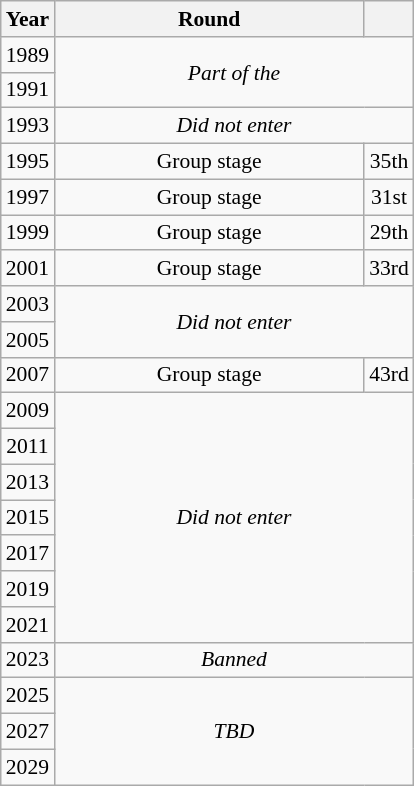<table class="wikitable" style="text-align: center; font-size:90%">
<tr>
<th>Year</th>
<th style="width:200px">Round</th>
<th></th>
</tr>
<tr>
<td>1989</td>
<td colspan="2" rowspan="2"><em>Part of the </em></td>
</tr>
<tr>
<td>1991</td>
</tr>
<tr>
<td>1993</td>
<td colspan="2"><em>Did not enter</em></td>
</tr>
<tr>
<td>1995</td>
<td>Group stage</td>
<td>35th</td>
</tr>
<tr>
<td>1997</td>
<td>Group stage</td>
<td>31st</td>
</tr>
<tr>
<td>1999</td>
<td>Group stage</td>
<td>29th</td>
</tr>
<tr>
<td>2001</td>
<td>Group stage</td>
<td>33rd</td>
</tr>
<tr>
<td>2003</td>
<td colspan="2" rowspan="2"><em>Did not enter</em></td>
</tr>
<tr>
<td>2005</td>
</tr>
<tr>
<td>2007</td>
<td>Group stage</td>
<td>43rd</td>
</tr>
<tr>
<td>2009</td>
<td colspan="2" rowspan="7"><em>Did not enter</em></td>
</tr>
<tr>
<td>2011</td>
</tr>
<tr>
<td>2013</td>
</tr>
<tr>
<td>2015</td>
</tr>
<tr>
<td>2017</td>
</tr>
<tr>
<td>2019</td>
</tr>
<tr>
<td>2021</td>
</tr>
<tr>
<td>2023</td>
<td colspan="2"><em>Banned</em></td>
</tr>
<tr>
<td>2025</td>
<td colspan="2" rowspan="3"><em>TBD</em></td>
</tr>
<tr>
<td>2027</td>
</tr>
<tr>
<td>2029</td>
</tr>
</table>
